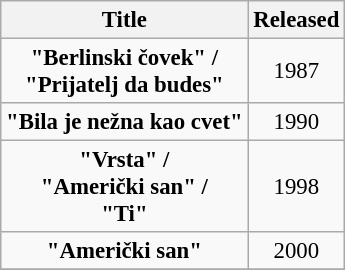<table class="wikitable" style="text-align: center; font-size:95%;">
<tr>
<th>Title</th>
<th>Released</th>
</tr>
<tr>
<td><strong>"Berlinski čovek" /<br>"Prijatelj da budes" </strong></td>
<td>1987</td>
</tr>
<tr>
<td><strong>"Bila je nežna kao cvet"</strong></td>
<td>1990</td>
</tr>
<tr>
<td><strong>"Vrsta" /<br>"Američki san" /<br>"Ti"</strong></td>
<td>1998</td>
</tr>
<tr>
<td><strong>"Američki san"</strong></td>
<td>2000</td>
</tr>
<tr>
</tr>
</table>
